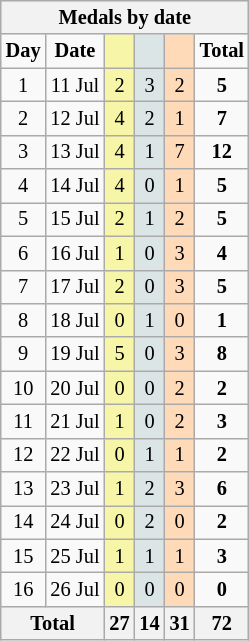<table class="wikitable" style="font-size:85%; text-align:center">
<tr style="background:#efefef;">
<th colspan=6>Medals by date</th>
</tr>
<tr>
<td><strong>Day</strong></td>
<td><strong>Date</strong></td>
<td style="background:#F7F6A8;"></td>
<td style="background:#DCE5E5;"></td>
<td style="background:#FFDAB9;"></td>
<td><strong>Total</strong></td>
</tr>
<tr>
<td>1</td>
<td>11 Jul</td>
<td style="background:#F7F6A8;">2</td>
<td style="background:#DCE5E5;">3</td>
<td style="background:#FFDAB9;">2</td>
<td><strong>5</strong></td>
</tr>
<tr>
<td>2</td>
<td>12 Jul</td>
<td style="background:#F7F6A8;">4</td>
<td style="background:#DCE5E5;">2</td>
<td style="background:#FFDAB9;">1</td>
<td><strong>7</strong></td>
</tr>
<tr>
<td>3</td>
<td>13 Jul</td>
<td style="background:#F7F6A8;">4</td>
<td style="background:#DCE5E5;">1</td>
<td style="background:#FFDAB9;">7</td>
<td><strong>12</strong></td>
</tr>
<tr>
<td>4</td>
<td>14 Jul</td>
<td style="background:#F7F6A8;">4</td>
<td style="background:#DCE5E5;">0</td>
<td style="background:#FFDAB9;">1</td>
<td><strong>5</strong></td>
</tr>
<tr>
<td>5</td>
<td>15 Jul</td>
<td style="background:#F7F6A8;">2</td>
<td style="background:#DCE5E5;">1</td>
<td style="background:#FFDAB9;">2</td>
<td><strong>5</strong></td>
</tr>
<tr>
<td>6</td>
<td>16 Jul</td>
<td style="background:#F7F6A8;">1</td>
<td style="background:#DCE5E5;">0</td>
<td style="background:#FFDAB9;">3</td>
<td><strong>4</strong></td>
</tr>
<tr>
<td>7</td>
<td>17 Jul</td>
<td style="background:#F7F6A8;">2</td>
<td style="background:#DCE5E5;">0</td>
<td style="background:#FFDAB9;">3</td>
<td><strong>5</strong></td>
</tr>
<tr>
<td>8</td>
<td>18 Jul</td>
<td style="background:#F7F6A8;">0</td>
<td style="background:#DCE5E5;">1</td>
<td style="background:#FFDAB9;">0</td>
<td><strong>1</strong></td>
</tr>
<tr>
<td>9</td>
<td>19 Jul</td>
<td style="background:#F7F6A8;">5</td>
<td style="background:#DCE5E5;">0</td>
<td style="background:#FFDAB9;">3</td>
<td><strong>8</strong></td>
</tr>
<tr>
<td>10</td>
<td>20 Jul</td>
<td style="background:#F7F6A8;">0</td>
<td style="background:#DCE5E5;">0</td>
<td style="background:#FFDAB9;">2</td>
<td><strong>2</strong></td>
</tr>
<tr>
<td>11</td>
<td>21 Jul</td>
<td style="background:#F7F6A8;">1</td>
<td style="background:#DCE5E5;">0</td>
<td style="background:#FFDAB9;">2</td>
<td><strong>3</strong></td>
</tr>
<tr>
<td>12</td>
<td>22 Jul</td>
<td style="background:#F7F6A8;">0</td>
<td style="background:#DCE5E5;">1</td>
<td style="background:#FFDAB9;">1</td>
<td><strong>2</strong></td>
</tr>
<tr>
<td>13</td>
<td>23 Jul</td>
<td style="background:#F7F6A8;">1</td>
<td style="background:#DCE5E5;">2</td>
<td style="background:#FFDAB9;">3</td>
<td><strong>6</strong></td>
</tr>
<tr>
<td>14</td>
<td>24 Jul</td>
<td style="background:#F7F6A8;">0</td>
<td style="background:#DCE5E5;">2</td>
<td style="background:#FFDAB9;">0</td>
<td><strong>2</strong></td>
</tr>
<tr>
<td>15</td>
<td>25 Jul</td>
<td style="background:#F7F6A8;">1</td>
<td style="background:#DCE5E5;">1</td>
<td style="background:#FFDAB9;">1</td>
<td><strong>3</strong></td>
</tr>
<tr>
<td>16</td>
<td>26 Jul</td>
<td style="background:#F7F6A8;">0</td>
<td style="background:#DCE5E5;">0</td>
<td style="background:#FFDAB9;">0</td>
<td><strong>0</strong></td>
</tr>
<tr>
<th colspan="2">Total</th>
<th>27</th>
<th>14</th>
<th>31</th>
<th>72</th>
</tr>
</table>
